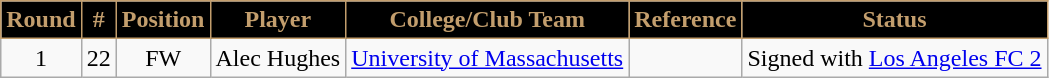<table class="wikitable">
<tr>
<th style="background:#000000; color:#C39E6D; border:1px solid #C39E6D;">Round</th>
<th style="background:#000000; color:#C39E6D; border:1px solid #C39E6D;">#</th>
<th style="background:#000000; color:#C39E6D; border:1px solid #C39E6D;">Position</th>
<th style="background:#000000; color:#C39E6D; border:1px solid #C39E6D;">Player</th>
<th style="background:#000000; color:#C39E6D; border:1px solid #C39E6D;">College/Club Team</th>
<th style="background:#000000; color:#C39E6D; border:1px solid #C39E6D;">Reference</th>
<th style="background:#000000; color:#C39E6D; border:1px solid #C39E6D;">Status</th>
</tr>
<tr>
<td style="text-align:center;">1</td>
<td style="text-align:center;">22</td>
<td style="text-align:center;">FW</td>
<td style="text-align:left;"> Alec Hughes</td>
<td style="text-align:left;"><a href='#'>University of Massachusetts</a></td>
<td></td>
<td>Signed with <a href='#'>Los Angeles FC 2</a></td>
</tr>
</table>
